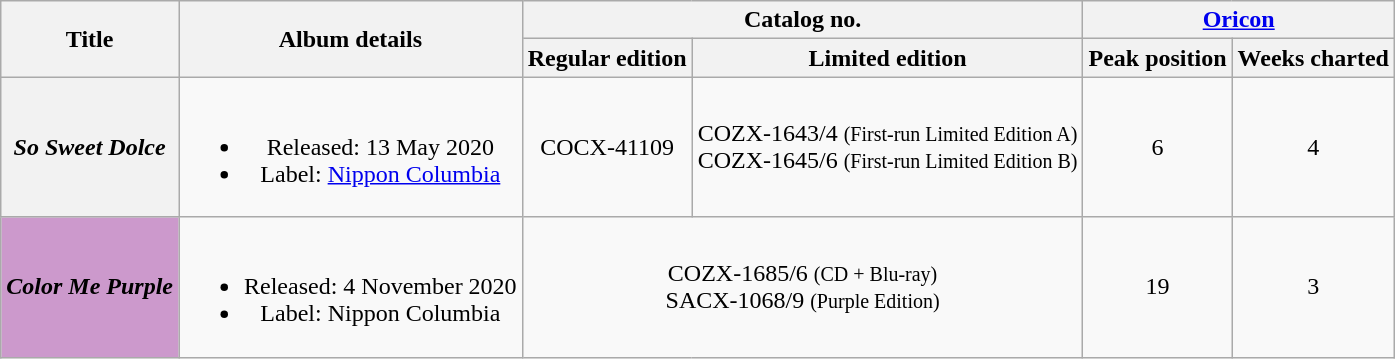<table class="wikitable plainrowheaders" style="text-align:center;" border="1">
<tr>
<th rowspan="2">Title</th>
<th rowspan="2">Album details</th>
<th colspan="2">Catalog no.</th>
<th colspan="2"><a href='#'>Oricon</a></th>
</tr>
<tr>
<th>Regular edition</th>
<th>Limited edition</th>
<th>Peak position</th>
<th>Weeks charted</th>
</tr>
<tr>
<th scope="row"><em>So Sweet Dolce</em></th>
<td><br><ul><li>Released: 13 May 2020</li><li>Label: <a href='#'>Nippon Columbia</a></li></ul></td>
<td>COCX-41109</td>
<td>COZX-1643/4 <small>(First-run Limited Edition A)</small><br>COZX-1645/6 <small>(First-run Limited Edition B)</small></td>
<td>6</td>
<td>4</td>
</tr>
<tr>
<th scope="row" style="background:#CC99CC;"><em>Color Me Purple</em></th>
<td><br><ul><li>Released: 4 November 2020</li><li>Label: Nippon Columbia</li></ul></td>
<td colspan="2">COZX-1685/6 <small>(CD + Blu-ray)</small><br>SACX-1068/9 <small>(Purple Edition)</small></td>
<td>19</td>
<td>3</td>
</tr>
</table>
